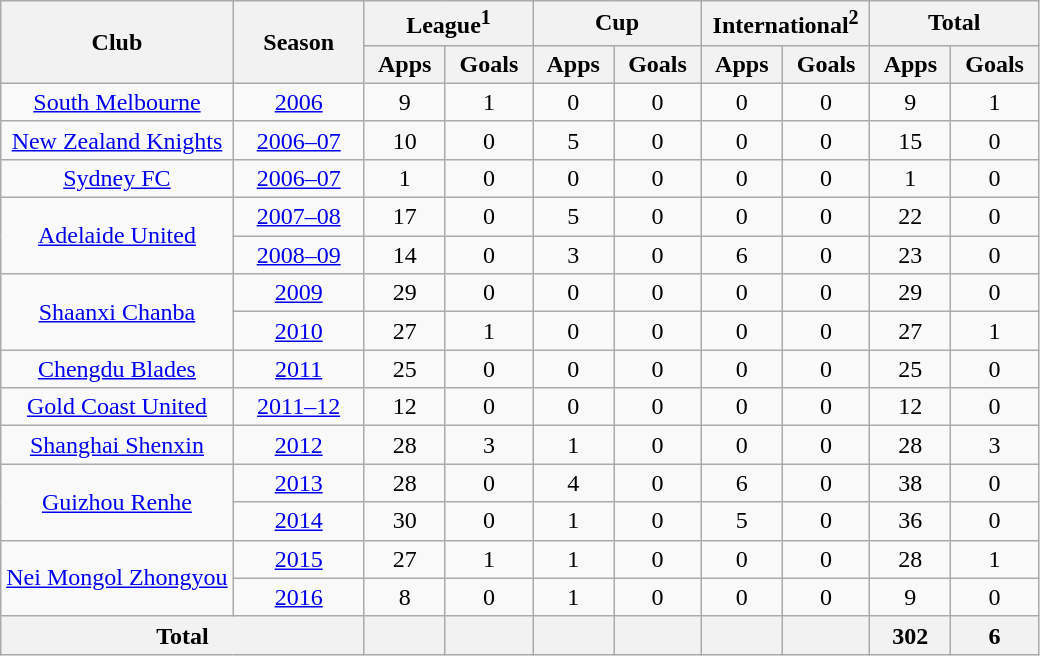<table class="wikitable" style="text-align: center;">
<tr>
<th rowspan="2">Club</th>
<th rowspan="2" style="width:80px;">Season</th>
<th colspan="2" style="width:105px;">League<sup>1</sup></th>
<th colspan="2" style="width:105px;">Cup</th>
<th colspan="2" style="width:105px;">International<sup>2</sup></th>
<th colspan="2" style="width:105px;">Total</th>
</tr>
<tr>
<th>Apps</th>
<th>Goals</th>
<th>Apps</th>
<th>Goals</th>
<th>Apps</th>
<th>Goals</th>
<th>Apps</th>
<th>Goals</th>
</tr>
<tr>
<td><a href='#'>South Melbourne</a></td>
<td><a href='#'>2006</a></td>
<td>9</td>
<td>1</td>
<td>0</td>
<td>0</td>
<td>0</td>
<td>0</td>
<td>9</td>
<td>1</td>
</tr>
<tr>
<td><a href='#'>New Zealand Knights</a></td>
<td><a href='#'>2006–07</a></td>
<td>10</td>
<td>0</td>
<td>5</td>
<td>0</td>
<td>0</td>
<td>0</td>
<td>15</td>
<td>0</td>
</tr>
<tr>
<td><a href='#'>Sydney FC</a></td>
<td><a href='#'>2006–07</a></td>
<td>1</td>
<td>0</td>
<td>0</td>
<td>0</td>
<td>0</td>
<td>0</td>
<td>1</td>
<td>0</td>
</tr>
<tr>
<td rowspan="2"><a href='#'>Adelaide United</a></td>
<td><a href='#'>2007–08</a></td>
<td>17</td>
<td>0</td>
<td>5</td>
<td>0</td>
<td>0</td>
<td>0</td>
<td>22</td>
<td>0</td>
</tr>
<tr>
<td><a href='#'>2008–09</a></td>
<td>14</td>
<td>0</td>
<td>3</td>
<td>0</td>
<td>6</td>
<td>0</td>
<td>23</td>
<td>0</td>
</tr>
<tr>
<td rowspan="2"><a href='#'>Shaanxi Chanba</a></td>
<td><a href='#'>2009</a></td>
<td>29</td>
<td>0</td>
<td>0</td>
<td>0</td>
<td>0</td>
<td>0</td>
<td>29</td>
<td>0</td>
</tr>
<tr>
<td><a href='#'>2010</a></td>
<td>27</td>
<td>1</td>
<td>0</td>
<td>0</td>
<td>0</td>
<td>0</td>
<td>27</td>
<td>1</td>
</tr>
<tr>
<td><a href='#'>Chengdu Blades</a></td>
<td><a href='#'>2011</a></td>
<td>25</td>
<td>0</td>
<td>0</td>
<td>0</td>
<td>0</td>
<td>0</td>
<td>25</td>
<td>0</td>
</tr>
<tr>
<td><a href='#'>Gold Coast United</a></td>
<td><a href='#'>2011–12</a></td>
<td>12</td>
<td>0</td>
<td>0</td>
<td>0</td>
<td>0</td>
<td>0</td>
<td>12</td>
<td>0</td>
</tr>
<tr>
<td><a href='#'>Shanghai Shenxin</a></td>
<td><a href='#'>2012</a></td>
<td>28</td>
<td>3</td>
<td>1</td>
<td>0</td>
<td>0</td>
<td>0</td>
<td>28</td>
<td>3</td>
</tr>
<tr>
<td rowspan="2"><a href='#'>Guizhou Renhe</a></td>
<td><a href='#'>2013</a></td>
<td>28</td>
<td>0</td>
<td>4</td>
<td>0</td>
<td>6</td>
<td>0</td>
<td>38</td>
<td>0</td>
</tr>
<tr>
<td><a href='#'>2014</a></td>
<td>30</td>
<td>0</td>
<td>1</td>
<td>0</td>
<td>5</td>
<td>0</td>
<td>36</td>
<td>0</td>
</tr>
<tr>
<td rowspan="2"><a href='#'>Nei Mongol Zhongyou</a></td>
<td><a href='#'>2015</a></td>
<td>27</td>
<td>1</td>
<td>1</td>
<td>0</td>
<td>0</td>
<td>0</td>
<td>28</td>
<td>1</td>
</tr>
<tr>
<td><a href='#'>2016</a></td>
<td>8</td>
<td>0</td>
<td>1</td>
<td>0</td>
<td>0</td>
<td>0</td>
<td>9</td>
<td>0</td>
</tr>
<tr>
<th colspan="2">Total</th>
<th></th>
<th></th>
<th></th>
<th></th>
<th></th>
<th></th>
<th>302</th>
<th>6</th>
</tr>
</table>
